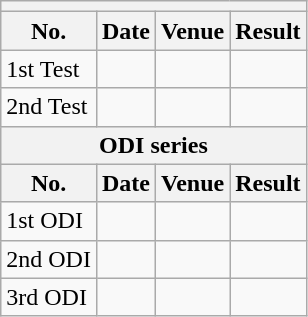<table class="wikitable">
<tr>
<th colspan="4"></th>
</tr>
<tr>
<th>No.</th>
<th>Date</th>
<th>Venue</th>
<th>Result</th>
</tr>
<tr>
<td>1st Test</td>
<td></td>
<td></td>
<td></td>
</tr>
<tr>
<td>2nd Test</td>
<td></td>
<td></td>
<td></td>
</tr>
<tr>
<th colspan="4">ODI series</th>
</tr>
<tr>
<th>No.</th>
<th>Date</th>
<th>Venue</th>
<th>Result</th>
</tr>
<tr>
<td>1st ODI</td>
<td></td>
<td></td>
<td></td>
</tr>
<tr>
<td>2nd ODI</td>
<td></td>
<td></td>
<td></td>
</tr>
<tr>
<td>3rd ODI</td>
<td></td>
<td></td>
<td></td>
</tr>
</table>
